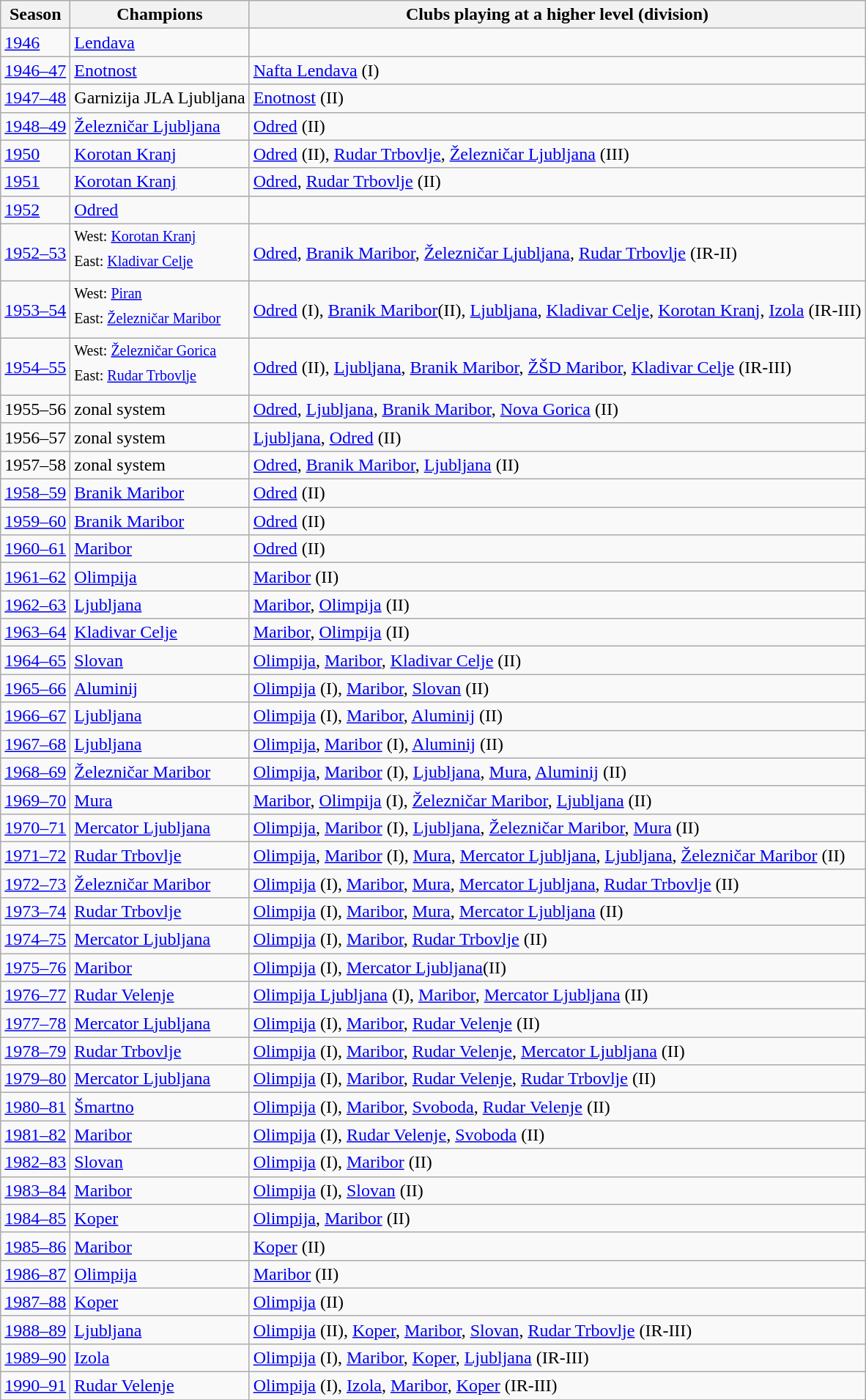<table class="wikitable sortable">
<tr>
<th>Season</th>
<th>Champions</th>
<th>Clubs playing at a higher level (division)</th>
</tr>
<tr>
<td><a href='#'>1946</a></td>
<td><a href='#'>Lendava</a></td>
<td></td>
</tr>
<tr>
<td><a href='#'>1946–47</a></td>
<td><a href='#'>Enotnost</a></td>
<td><a href='#'>Nafta Lendava</a> (I)</td>
</tr>
<tr>
<td><a href='#'>1947–48</a></td>
<td>Garnizija JLA Ljubljana</td>
<td><a href='#'>Enotnost</a> (II)</td>
</tr>
<tr>
<td><a href='#'>1948–49</a></td>
<td><a href='#'>Železničar Ljubljana</a></td>
<td><a href='#'>Odred</a> (II)</td>
</tr>
<tr>
<td><a href='#'>1950</a></td>
<td><a href='#'>Korotan Kranj</a></td>
<td><a href='#'>Odred</a> (II), <a href='#'>Rudar Trbovlje</a>, <a href='#'>Železničar Ljubljana</a> (III)</td>
</tr>
<tr>
<td><a href='#'>1951</a></td>
<td><a href='#'>Korotan Kranj</a></td>
<td><a href='#'>Odred</a>, <a href='#'>Rudar Trbovlje</a> (II)</td>
</tr>
<tr>
<td><a href='#'>1952</a></td>
<td><a href='#'>Odred</a></td>
<td></td>
</tr>
<tr>
<td><a href='#'>1952–53</a></td>
<td><sup>West: <a href='#'>Korotan Kranj</a><br> East: <a href='#'>Kladivar Celje</a></sup></td>
<td><a href='#'>Odred</a>, <a href='#'>Branik Maribor</a>, <a href='#'>Železničar Ljubljana</a>, <a href='#'>Rudar Trbovlje</a> (IR-II)</td>
</tr>
<tr>
<td><a href='#'>1953–54</a></td>
<td><sup>West: <a href='#'>Piran</a><br> East: <a href='#'>Železničar Maribor</a></sup></td>
<td><a href='#'>Odred</a> (I), <a href='#'>Branik Maribor</a>(II), <a href='#'>Ljubljana</a>, <a href='#'>Kladivar Celje</a>, <a href='#'>Korotan Kranj</a>, <a href='#'>Izola</a> (IR-III)</td>
</tr>
<tr>
<td><a href='#'>1954–55</a></td>
<td><sup>West: <a href='#'>Železničar Gorica</a><br> East: <a href='#'>Rudar Trbovlje</a></sup></td>
<td><a href='#'>Odred</a> (II), <a href='#'>Ljubljana</a>, <a href='#'>Branik Maribor</a>, <a href='#'>ŽŠD Maribor</a>, <a href='#'>Kladivar Celje</a> (IR-III)</td>
</tr>
<tr>
<td>1955–56</td>
<td>zonal system</td>
<td><a href='#'>Odred</a>, <a href='#'>Ljubljana</a>, <a href='#'>Branik Maribor</a>, <a href='#'>Nova Gorica</a> (II)</td>
</tr>
<tr>
<td>1956–57</td>
<td>zonal system</td>
<td><a href='#'>Ljubljana</a>, <a href='#'>Odred</a> (II)</td>
</tr>
<tr>
<td>1957–58</td>
<td>zonal system</td>
<td><a href='#'>Odred</a>, <a href='#'>Branik Maribor</a>, <a href='#'>Ljubljana</a> (II)</td>
</tr>
<tr>
<td><a href='#'>1958–59</a></td>
<td><a href='#'>Branik Maribor</a></td>
<td><a href='#'>Odred</a> (II)</td>
</tr>
<tr>
<td><a href='#'>1959–60</a></td>
<td><a href='#'>Branik Maribor</a></td>
<td><a href='#'>Odred</a> (II)</td>
</tr>
<tr>
<td><a href='#'>1960–61</a></td>
<td><a href='#'>Maribor</a></td>
<td><a href='#'>Odred</a> (II)</td>
</tr>
<tr>
<td><a href='#'>1961–62</a></td>
<td><a href='#'>Olimpija</a></td>
<td><a href='#'>Maribor</a> (II)</td>
</tr>
<tr>
<td><a href='#'>1962–63</a></td>
<td><a href='#'>Ljubljana</a></td>
<td><a href='#'>Maribor</a>, <a href='#'>Olimpija</a> (II)</td>
</tr>
<tr>
<td><a href='#'>1963–64</a></td>
<td><a href='#'>Kladivar Celje</a></td>
<td><a href='#'>Maribor</a>, <a href='#'>Olimpija</a> (II)</td>
</tr>
<tr>
<td><a href='#'>1964–65</a></td>
<td><a href='#'>Slovan</a></td>
<td><a href='#'>Olimpija</a>, <a href='#'>Maribor</a>, <a href='#'>Kladivar Celje</a> (II)</td>
</tr>
<tr>
<td><a href='#'>1965–66</a></td>
<td><a href='#'>Aluminij</a></td>
<td><a href='#'>Olimpija</a> (I), <a href='#'>Maribor</a>, <a href='#'>Slovan</a> (II)</td>
</tr>
<tr>
<td><a href='#'>1966–67</a></td>
<td><a href='#'>Ljubljana</a></td>
<td><a href='#'>Olimpija</a> (I), <a href='#'>Maribor</a>, <a href='#'>Aluminij</a> (II)</td>
</tr>
<tr>
<td><a href='#'>1967–68</a></td>
<td><a href='#'>Ljubljana</a></td>
<td><a href='#'>Olimpija</a>, <a href='#'>Maribor</a> (I), <a href='#'>Aluminij</a> (II)</td>
</tr>
<tr>
<td><a href='#'>1968–69</a></td>
<td><a href='#'>Železničar Maribor</a></td>
<td><a href='#'>Olimpija</a>, <a href='#'>Maribor</a> (I), <a href='#'>Ljubljana</a>, <a href='#'>Mura</a>, <a href='#'>Aluminij</a> (II)</td>
</tr>
<tr>
<td><a href='#'>1969–70</a></td>
<td><a href='#'>Mura</a></td>
<td><a href='#'>Maribor</a>, <a href='#'>Olimpija</a> (I), <a href='#'>Železničar Maribor</a>, <a href='#'>Ljubljana</a> (II)</td>
</tr>
<tr>
<td><a href='#'>1970–71</a></td>
<td><a href='#'>Mercator Ljubljana</a></td>
<td><a href='#'>Olimpija</a>, <a href='#'>Maribor</a> (I), <a href='#'>Ljubljana</a>, <a href='#'>Železničar Maribor</a>, <a href='#'>Mura</a> (II)</td>
</tr>
<tr>
<td><a href='#'>1971–72</a></td>
<td><a href='#'>Rudar Trbovlje</a></td>
<td><a href='#'>Olimpija</a>, <a href='#'>Maribor</a> (I), <a href='#'>Mura</a>, <a href='#'>Mercator Ljubljana</a>, <a href='#'>Ljubljana</a>, <a href='#'>Železničar Maribor</a> (II)</td>
</tr>
<tr>
<td><a href='#'>1972–73</a></td>
<td><a href='#'>Železničar Maribor</a></td>
<td><a href='#'>Olimpija</a> (I), <a href='#'>Maribor</a>, <a href='#'>Mura</a>, <a href='#'>Mercator Ljubljana</a>, <a href='#'>Rudar Trbovlje</a> (II)</td>
</tr>
<tr>
<td><a href='#'>1973–74</a></td>
<td><a href='#'>Rudar Trbovlje</a></td>
<td><a href='#'>Olimpija</a> (I), <a href='#'>Maribor</a>, <a href='#'>Mura</a>, <a href='#'>Mercator Ljubljana</a> (II)</td>
</tr>
<tr>
<td><a href='#'>1974–75</a></td>
<td><a href='#'>Mercator Ljubljana</a></td>
<td><a href='#'>Olimpija</a> (I), <a href='#'>Maribor</a>, <a href='#'>Rudar Trbovlje</a> (II)</td>
</tr>
<tr>
<td><a href='#'>1975–76</a></td>
<td><a href='#'>Maribor</a></td>
<td><a href='#'>Olimpija</a> (I), <a href='#'>Mercator Ljubljana</a>(II)</td>
</tr>
<tr>
<td><a href='#'>1976–77</a></td>
<td><a href='#'>Rudar Velenje</a></td>
<td><a href='#'>Olimpija Ljubljana</a> (I), <a href='#'>Maribor</a>, <a href='#'>Mercator Ljubljana</a> (II)</td>
</tr>
<tr>
<td><a href='#'>1977–78</a></td>
<td><a href='#'>Mercator Ljubljana</a></td>
<td><a href='#'>Olimpija</a> (I), <a href='#'>Maribor</a>, <a href='#'>Rudar Velenje</a> (II)</td>
</tr>
<tr>
<td><a href='#'>1978–79</a></td>
<td><a href='#'>Rudar Trbovlje</a></td>
<td><a href='#'>Olimpija</a> (I), <a href='#'>Maribor</a>, <a href='#'>Rudar Velenje</a>, <a href='#'>Mercator Ljubljana</a> (II)</td>
</tr>
<tr>
<td><a href='#'>1979–80</a></td>
<td><a href='#'>Mercator Ljubljana</a></td>
<td><a href='#'>Olimpija</a> (I), <a href='#'>Maribor</a>, <a href='#'>Rudar Velenje</a>, <a href='#'>Rudar Trbovlje</a> (II)</td>
</tr>
<tr>
<td><a href='#'>1980–81</a></td>
<td><a href='#'>Šmartno</a></td>
<td><a href='#'>Olimpija</a> (I), <a href='#'>Maribor</a>, <a href='#'>Svoboda</a>, <a href='#'>Rudar Velenje</a> (II)</td>
</tr>
<tr>
<td><a href='#'>1981–82</a></td>
<td><a href='#'>Maribor</a></td>
<td><a href='#'>Olimpija</a> (I), <a href='#'>Rudar Velenje</a>, <a href='#'>Svoboda</a> (II)</td>
</tr>
<tr>
<td><a href='#'>1982–83</a></td>
<td><a href='#'>Slovan</a></td>
<td><a href='#'>Olimpija</a> (I), <a href='#'>Maribor</a> (II)</td>
</tr>
<tr>
<td><a href='#'>1983–84</a></td>
<td><a href='#'>Maribor</a></td>
<td><a href='#'>Olimpija</a> (I), <a href='#'>Slovan</a> (II)</td>
</tr>
<tr>
<td><a href='#'>1984–85</a></td>
<td><a href='#'>Koper</a></td>
<td><a href='#'>Olimpija</a>, <a href='#'>Maribor</a> (II)</td>
</tr>
<tr>
<td><a href='#'>1985–86</a></td>
<td><a href='#'>Maribor</a></td>
<td><a href='#'>Koper</a> (II)</td>
</tr>
<tr>
<td><a href='#'>1986–87</a></td>
<td><a href='#'>Olimpija</a></td>
<td><a href='#'>Maribor</a> (II)</td>
</tr>
<tr>
<td><a href='#'>1987–88</a></td>
<td><a href='#'>Koper</a></td>
<td><a href='#'>Olimpija</a> (II)</td>
</tr>
<tr>
<td><a href='#'>1988–89</a></td>
<td><a href='#'>Ljubljana</a></td>
<td><a href='#'>Olimpija</a> (II), <a href='#'>Koper</a>, <a href='#'>Maribor</a>, <a href='#'>Slovan</a>, <a href='#'>Rudar Trbovlje</a> (IR-III)</td>
</tr>
<tr>
<td><a href='#'>1989–90</a></td>
<td><a href='#'>Izola</a></td>
<td><a href='#'>Olimpija</a> (I), <a href='#'>Maribor</a>, <a href='#'>Koper</a>, <a href='#'>Ljubljana</a> (IR-III)</td>
</tr>
<tr>
<td><a href='#'>1990–91</a></td>
<td><a href='#'>Rudar Velenje</a></td>
<td><a href='#'>Olimpija</a> (I), <a href='#'>Izola</a>, <a href='#'>Maribor</a>, <a href='#'>Koper</a> (IR-III)</td>
</tr>
<tr>
</tr>
</table>
